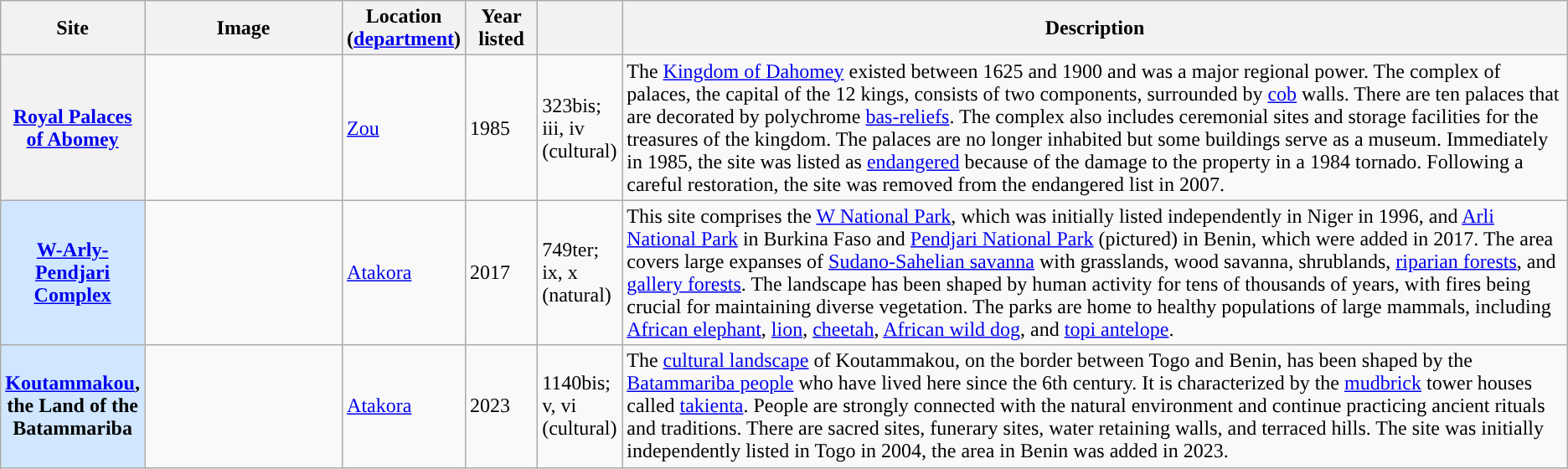<table class="wikitable sortable plainrowheaders">
<tr>
<th style="width:100px;" scope="col">Site</th>
<th class="unsortable"  style="width:150px;" scope="col">Image</th>
<th style="width:80px;" scope="col">Location (<a href='#'>department</a>)</th>
<th style="width:50px;" scope="col">Year listed</th>
<th style="width:60px;" scope="col" data-sort-type="number"></th>
<th scope="col" class="unsortable">Description</th>
</tr>
<tr>
<th scope="row"><a href='#'>Royal Palaces of Abomey</a></th>
<td></td>
<td><a href='#'>Zou</a></td>
<td>1985</td>
<td>323bis; iii, iv (cultural)</td>
<td>The <a href='#'>Kingdom of Dahomey</a> existed between 1625 and 1900 and was a major regional power. The complex of palaces, the capital of the 12 kings, consists of two components, surrounded by <a href='#'>cob</a> walls. There are ten palaces that are decorated by polychrome <a href='#'>bas-reliefs</a>. The complex also includes ceremonial sites and storage facilities for the treasures of the kingdom. The palaces are no longer inhabited but some buildings serve as a museum. Immediately in 1985, the site was listed as <a href='#'>endangered</a> because of the damage to the property in a 1984 tornado. Following a careful restoration, the site was removed from the endangered list in 2007.</td>
</tr>
<tr>
<th scope="row" style="background:#D0E7FF"><a href='#'>W-Arly-Pendjari Complex</a></th>
<td></td>
<td><a href='#'>Atakora</a></td>
<td>2017</td>
<td>749ter; ix, x (natural)</td>
<td>This site comprises the <a href='#'>W National Park</a>, which was initially listed independently in Niger in 1996, and <a href='#'>Arli National Park</a> in Burkina Faso and <a href='#'>Pendjari National Park</a> (pictured) in Benin, which were added in 2017. The area covers large expanses of <a href='#'>Sudano-Sahelian savanna</a> with grasslands, wood savanna, shrublands, <a href='#'>riparian forests</a>, and <a href='#'>gallery forests</a>. The landscape has been shaped by human activity for tens of thousands of years, with fires being crucial for maintaining diverse vegetation. The parks are home to healthy populations of large mammals, including <a href='#'>African elephant</a>, <a href='#'>lion</a>, <a href='#'>cheetah</a>, <a href='#'>African wild dog</a>, and <a href='#'>topi antelope</a>.</td>
</tr>
<tr>
<th scope="row" style="background:#D0E7FF"><a href='#'>Koutammakou</a>, the Land of the Batammariba</th>
<td></td>
<td><a href='#'>Atakora</a></td>
<td>2023</td>
<td>1140bis; v, vi (cultural)</td>
<td>The <a href='#'>cultural landscape</a> of Koutammakou, on the border between Togo and Benin, has been shaped by the <a href='#'>Batammariba people</a> who have lived here since the 6th century. It is characterized by the <a href='#'>mudbrick</a> tower houses called <a href='#'>takienta</a>. People are strongly connected with the natural environment and continue practicing ancient rituals and traditions. There are sacred sites, funerary sites, water retaining walls, and terraced hills. The site was initially independently listed in Togo in 2004, the area in Benin was added in 2023.</td>
</tr>
</table>
